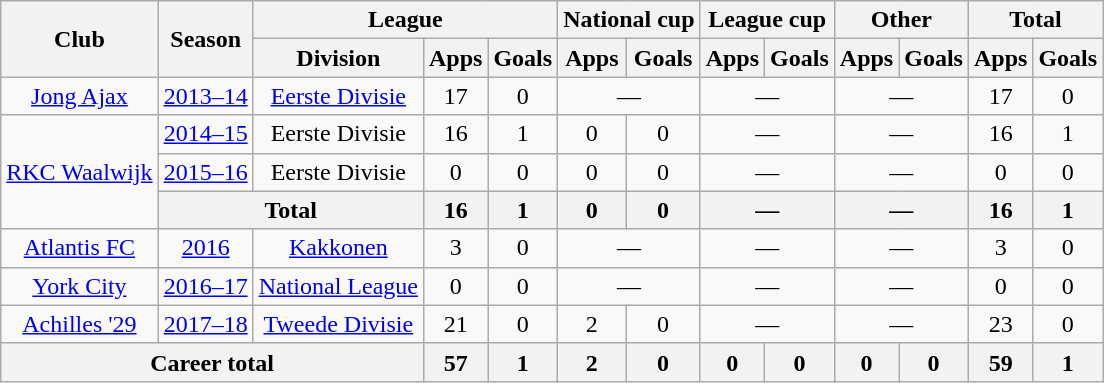<table class=wikitable style="text-align: center">
<tr>
<th rowspan="2">Club</th>
<th rowspan="2">Season</th>
<th colspan="3">League</th>
<th colspan="2">National cup</th>
<th colspan="2">League cup</th>
<th colspan="2">Other</th>
<th colspan="2">Total</th>
</tr>
<tr>
<th>Division</th>
<th>Apps</th>
<th>Goals</th>
<th>Apps</th>
<th>Goals</th>
<th>Apps</th>
<th>Goals</th>
<th>Apps</th>
<th>Goals</th>
<th>Apps</th>
<th>Goals</th>
</tr>
<tr>
<td><a href='#'>Jong Ajax</a></td>
<td><a href='#'>2013–14</a></td>
<td><a href='#'>Eerste Divisie</a></td>
<td>17</td>
<td>0</td>
<td colspan="2">—</td>
<td colspan="2">—</td>
<td colspan="2">—</td>
<td>17</td>
<td>0</td>
</tr>
<tr>
<td rowspan="3"><a href='#'>RKC Waalwijk</a></td>
<td><a href='#'>2014–15</a></td>
<td>Eerste Divisie</td>
<td>16</td>
<td>1</td>
<td>0</td>
<td>0</td>
<td colspan="2">—</td>
<td colspan="2">—</td>
<td>16</td>
<td>1</td>
</tr>
<tr>
<td><a href='#'>2015–16</a></td>
<td>Eerste Divisie</td>
<td>0</td>
<td>0</td>
<td>0</td>
<td>0</td>
<td colspan="2">—</td>
<td colspan="2">—</td>
<td>0</td>
<td>0</td>
</tr>
<tr>
<th colspan="2">Total</th>
<th>16</th>
<th>1</th>
<th>0</th>
<th>0</th>
<th colspan="2">—</th>
<th colspan="2">—</th>
<th>16</th>
<th>1</th>
</tr>
<tr>
<td><a href='#'>Atlantis FC</a></td>
<td><a href='#'>2016</a></td>
<td><a href='#'>Kakkonen</a></td>
<td>3</td>
<td>0</td>
<td colspan="2">—</td>
<td colspan="2">—</td>
<td colspan="2">—</td>
<td>3</td>
<td>0</td>
</tr>
<tr>
<td><a href='#'>York City</a></td>
<td><a href='#'>2016–17</a></td>
<td><a href='#'>National League</a></td>
<td>0</td>
<td>0</td>
<td colspan="2">—</td>
<td colspan="2">—</td>
<td colspan="2">—</td>
<td>0</td>
<td>0</td>
</tr>
<tr>
<td><a href='#'>Achilles '29</a></td>
<td><a href='#'>2017–18</a></td>
<td><a href='#'>Tweede Divisie</a></td>
<td>21</td>
<td>0</td>
<td>2</td>
<td>0</td>
<td colspan="2">—</td>
<td colspan="2">—</td>
<td>23</td>
<td>0</td>
</tr>
<tr>
<th colspan="3">Career total</th>
<th>57</th>
<th>1</th>
<th>2</th>
<th>0</th>
<th>0</th>
<th>0</th>
<th>0</th>
<th>0</th>
<th>59</th>
<th>1</th>
</tr>
</table>
